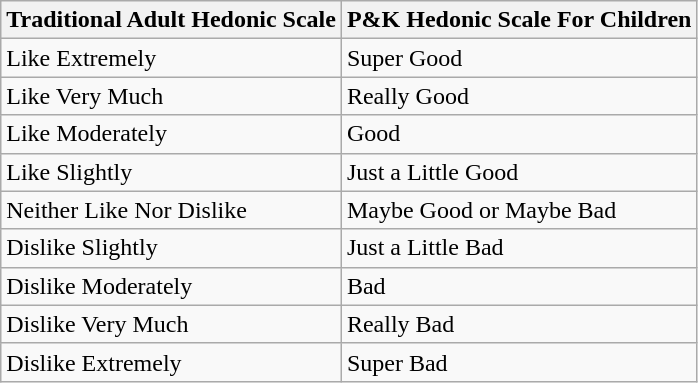<table class="wikitable">
<tr>
<th>Traditional Adult Hedonic Scale</th>
<th>P&amp;K Hedonic Scale For Children</th>
</tr>
<tr>
<td>Like Extremely</td>
<td>Super Good</td>
</tr>
<tr>
<td>Like Very Much</td>
<td>Really Good</td>
</tr>
<tr>
<td>Like Moderately</td>
<td>Good</td>
</tr>
<tr>
<td>Like Slightly</td>
<td>Just a Little Good</td>
</tr>
<tr>
<td>Neither Like Nor Dislike</td>
<td>Maybe Good or Maybe Bad</td>
</tr>
<tr>
<td>Dislike Slightly</td>
<td>Just a Little Bad</td>
</tr>
<tr>
<td>Dislike Moderately</td>
<td>Bad</td>
</tr>
<tr>
<td>Dislike Very Much</td>
<td>Really Bad</td>
</tr>
<tr>
<td>Dislike Extremely</td>
<td>Super Bad</td>
</tr>
</table>
